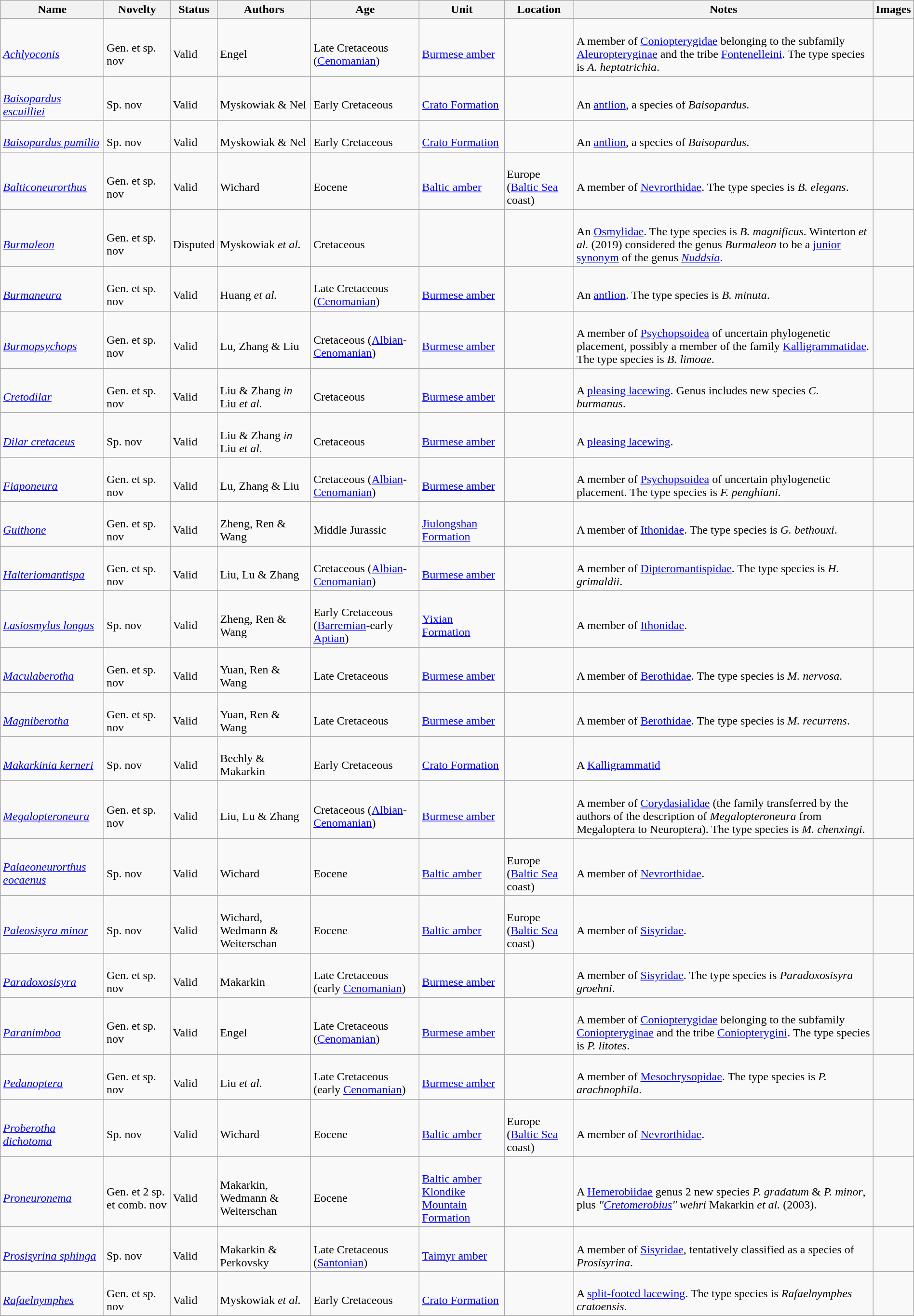<table class="wikitable sortable" align="center" width="100%">
<tr>
<th>Name</th>
<th>Novelty</th>
<th>Status</th>
<th>Authors</th>
<th>Age</th>
<th>Unit</th>
<th>Location</th>
<th>Notes</th>
<th>Images</th>
</tr>
<tr>
<td><br><em><a href='#'>Achlyoconis</a></em></td>
<td><br>Gen. et sp. nov</td>
<td><br>Valid</td>
<td><br>Engel</td>
<td><br>Late Cretaceous (<a href='#'>Cenomanian</a>)</td>
<td><br><a href='#'>Burmese amber</a></td>
<td><br></td>
<td><br>A member of <a href='#'>Coniopterygidae</a> belonging to the subfamily <a href='#'>Aleuropteryginae</a> and the tribe <a href='#'>Fontenelleini</a>. The type species is <em>A. heptatrichia</em>.</td>
<td></td>
</tr>
<tr>
<td><br><em><a href='#'>Baisopardus escuilliei</a></em></td>
<td><br>Sp. nov</td>
<td><br>Valid</td>
<td><br>Myskowiak & Nel</td>
<td><br>Early Cretaceous</td>
<td><br><a href='#'>Crato Formation</a></td>
<td><br></td>
<td><br>An <a href='#'>antlion</a>, a species of <em>Baisopardus</em>.</td>
<td></td>
</tr>
<tr>
<td><br><em><a href='#'>Baisopardus pumilio</a></em></td>
<td><br>Sp. nov</td>
<td><br>Valid</td>
<td><br>Myskowiak & Nel</td>
<td><br>Early Cretaceous</td>
<td><br><a href='#'>Crato Formation</a></td>
<td><br></td>
<td><br>An <a href='#'>antlion</a>, a species of <em>Baisopardus</em>.</td>
<td></td>
</tr>
<tr>
<td><br><em><a href='#'>Balticoneurorthus</a></em></td>
<td><br>Gen. et sp. nov</td>
<td><br>Valid</td>
<td><br>Wichard</td>
<td><br>Eocene</td>
<td><br><a href='#'>Baltic amber</a></td>
<td><br>Europe (<a href='#'>Baltic Sea</a> coast)</td>
<td><br>A member of <a href='#'>Nevrorthidae</a>. The type species is <em>B. elegans</em>.</td>
<td></td>
</tr>
<tr>
<td><br><em><a href='#'>Burmaleon</a></em></td>
<td><br>Gen. et sp. nov</td>
<td><br>Disputed</td>
<td><br>Myskowiak <em>et al.</em></td>
<td><br>Cretaceous</td>
<td></td>
<td><br></td>
<td><br>An <a href='#'>Osmylidae</a>. The type species is <em>B. magnificus</em>. Winterton <em>et al.</em> (2019) considered the genus <em>Burmaleon</em> to be a <a href='#'>junior synonym</a> of the genus <em><a href='#'>Nuddsia</a></em>.</td>
<td></td>
</tr>
<tr>
<td><br><em><a href='#'>Burmaneura</a></em></td>
<td><br>Gen. et sp. nov</td>
<td><br>Valid</td>
<td><br>Huang <em>et al.</em></td>
<td><br>Late Cretaceous (<a href='#'>Cenomanian</a>)</td>
<td><br><a href='#'>Burmese amber</a></td>
<td><br></td>
<td><br>An <a href='#'>antlion</a>. The type species is <em>B. minuta</em>.</td>
<td></td>
</tr>
<tr>
<td><br><em><a href='#'>Burmopsychops</a></em></td>
<td><br>Gen. et sp. nov</td>
<td><br>Valid</td>
<td><br>Lu, Zhang & Liu</td>
<td><br>Cretaceous (<a href='#'>Albian</a>-<a href='#'>Cenomanian</a>)</td>
<td><br><a href='#'>Burmese amber</a></td>
<td><br></td>
<td><br>A member of <a href='#'>Psychopsoidea</a> of uncertain phylogenetic placement, possibly a member of the family <a href='#'>Kalligrammatidae</a>. The type species is <em>B. limoae</em>.</td>
<td><br></td>
</tr>
<tr>
<td><br><em><a href='#'>Cretodilar</a></em></td>
<td><br>Gen. et sp. nov</td>
<td><br>Valid</td>
<td><br>Liu & Zhang <em>in</em> Liu <em>et al.</em></td>
<td><br>Cretaceous</td>
<td><br><a href='#'>Burmese amber</a></td>
<td><br></td>
<td><br>A <a href='#'>pleasing lacewing</a>. Genus includes new species <em>C. burmanus</em>.</td>
<td></td>
</tr>
<tr>
<td><br><em><a href='#'>Dilar cretaceus</a></em></td>
<td><br>Sp. nov</td>
<td><br>Valid</td>
<td><br>Liu & Zhang <em>in</em> Liu <em>et al.</em></td>
<td><br>Cretaceous</td>
<td><br><a href='#'>Burmese amber</a></td>
<td><br></td>
<td><br>A <a href='#'>pleasing lacewing</a>.</td>
<td></td>
</tr>
<tr>
<td><br><em><a href='#'>Fiaponeura</a></em></td>
<td><br>Gen. et sp. nov</td>
<td><br>Valid</td>
<td><br>Lu, Zhang & Liu</td>
<td><br>Cretaceous (<a href='#'>Albian</a>-<a href='#'>Cenomanian</a>)</td>
<td><br><a href='#'>Burmese amber</a></td>
<td><br></td>
<td><br>A member of <a href='#'>Psychopsoidea</a> of uncertain phylogenetic placement. The type species is <em>F. penghiani</em>.</td>
<td><br></td>
</tr>
<tr>
<td><br><em><a href='#'>Guithone</a></em></td>
<td><br>Gen. et sp. nov</td>
<td><br>Valid</td>
<td><br>Zheng, Ren & Wang</td>
<td><br>Middle Jurassic</td>
<td><br><a href='#'>Jiulongshan Formation</a></td>
<td><br></td>
<td><br>A member of <a href='#'>Ithonidae</a>. The type species is <em>G. bethouxi</em>.</td>
<td></td>
</tr>
<tr>
<td><br><em><a href='#'>Halteriomantispa</a></em></td>
<td><br>Gen. et sp. nov</td>
<td><br>Valid</td>
<td><br>Liu, Lu & Zhang</td>
<td><br>Cretaceous (<a href='#'>Albian</a>-<a href='#'>Cenomanian</a>)</td>
<td><br><a href='#'>Burmese amber</a></td>
<td><br></td>
<td><br>A member of <a href='#'>Dipteromantispidae</a>. The type species is <em>H. grimaldii</em>.</td>
<td><br></td>
</tr>
<tr>
<td><br><em><a href='#'>Lasiosmylus longus</a></em></td>
<td><br>Sp. nov</td>
<td><br>Valid</td>
<td><br>Zheng, Ren & Wang</td>
<td><br>Early Cretaceous (<a href='#'>Barremian</a>-early <a href='#'>Aptian</a>)</td>
<td><br><a href='#'>Yixian Formation</a></td>
<td><br></td>
<td><br>A member of <a href='#'>Ithonidae</a>.</td>
<td></td>
</tr>
<tr>
<td><br><em><a href='#'>Maculaberotha</a></em></td>
<td><br>Gen. et sp. nov</td>
<td><br>Valid</td>
<td><br>Yuan, Ren & Wang</td>
<td><br>Late Cretaceous</td>
<td><br><a href='#'>Burmese amber</a></td>
<td><br></td>
<td><br>A member of <a href='#'>Berothidae</a>. The type species is <em>M. nervosa</em>.</td>
<td></td>
</tr>
<tr>
<td><br><em><a href='#'>Magniberotha</a></em></td>
<td><br>Gen. et sp. nov</td>
<td><br>Valid</td>
<td><br>Yuan, Ren & Wang</td>
<td><br>Late Cretaceous</td>
<td><br><a href='#'>Burmese amber</a></td>
<td><br></td>
<td><br>A member of <a href='#'>Berothidae</a>. The type species is <em>M. recurrens</em>.</td>
<td></td>
</tr>
<tr>
<td><br><em><a href='#'>Makarkinia kerneri</a></em></td>
<td><br>Sp. nov</td>
<td><br>Valid</td>
<td><br>Bechly & Makarkin</td>
<td><br>Early Cretaceous</td>
<td><br><a href='#'>Crato Formation</a></td>
<td><br></td>
<td><br>A <a href='#'>Kalligrammatid</a></td>
<td></td>
</tr>
<tr>
<td><br><em><a href='#'>Megalopteroneura</a></em></td>
<td><br>Gen. et sp. nov</td>
<td><br>Valid</td>
<td><br>Liu, Lu & Zhang</td>
<td><br>Cretaceous (<a href='#'>Albian</a>-<a href='#'>Cenomanian</a>)</td>
<td><br><a href='#'>Burmese amber</a></td>
<td><br></td>
<td><br>A member of <a href='#'>Corydasialidae</a> (the family transferred by the authors of the description of <em>Megalopteroneura</em> from Megaloptera to Neuroptera). The type species is <em>M. chenxingi</em>.</td>
<td></td>
</tr>
<tr>
<td><br><em><a href='#'>Palaeoneurorthus eocaenus</a></em></td>
<td><br>Sp. nov</td>
<td><br>Valid</td>
<td><br>Wichard</td>
<td><br>Eocene</td>
<td><br><a href='#'>Baltic amber</a></td>
<td><br>Europe (<a href='#'>Baltic Sea</a> coast)</td>
<td><br>A member of <a href='#'>Nevrorthidae</a>.</td>
<td></td>
</tr>
<tr>
<td><br><em><a href='#'>Paleosisyra minor</a></em></td>
<td><br>Sp. nov</td>
<td><br>Valid</td>
<td><br>Wichard, Wedmann & Weiterschan</td>
<td><br>Eocene</td>
<td><br><a href='#'>Baltic amber</a></td>
<td><br>Europe (<a href='#'>Baltic Sea</a> coast)</td>
<td><br>A member of <a href='#'>Sisyridae</a>.</td>
<td></td>
</tr>
<tr>
<td><br><em><a href='#'>Paradoxosisyra</a></em></td>
<td><br>Gen. et sp. nov</td>
<td><br>Valid</td>
<td><br>Makarkin</td>
<td><br>Late Cretaceous (early <a href='#'>Cenomanian</a>)</td>
<td><br><a href='#'>Burmese amber</a></td>
<td><br></td>
<td><br>A member of <a href='#'>Sisyridae</a>. The type species is <em>Paradoxosisyra groehni</em>.</td>
<td></td>
</tr>
<tr>
<td><br><em><a href='#'>Paranimboa</a></em></td>
<td><br>Gen. et sp. nov</td>
<td><br>Valid</td>
<td><br>Engel</td>
<td><br>Late Cretaceous (<a href='#'>Cenomanian</a>)</td>
<td><br><a href='#'>Burmese amber</a></td>
<td><br></td>
<td><br>A member of <a href='#'>Coniopterygidae</a> belonging to the subfamily <a href='#'>Coniopteryginae</a> and the tribe <a href='#'>Coniopterygini</a>. The type species is <em>P. litotes</em>.</td>
<td></td>
</tr>
<tr>
<td><br><em><a href='#'>Pedanoptera</a></em></td>
<td><br>Gen. et sp. nov</td>
<td><br>Valid</td>
<td><br>Liu <em>et al.</em></td>
<td><br>Late Cretaceous (early <a href='#'>Cenomanian</a>)</td>
<td><br><a href='#'>Burmese amber</a></td>
<td><br></td>
<td><br>A member of <a href='#'>Mesochrysopidae</a>. The type species is <em>P. arachnophila</em>.</td>
<td></td>
</tr>
<tr>
<td><br><em><a href='#'>Proberotha dichotoma</a></em></td>
<td><br>Sp. nov</td>
<td><br>Valid</td>
<td><br>Wichard</td>
<td><br>Eocene</td>
<td><br><a href='#'>Baltic amber</a></td>
<td><br>Europe (<a href='#'>Baltic Sea</a> coast)</td>
<td><br>A member of <a href='#'>Nevrorthidae</a>.</td>
<td></td>
</tr>
<tr>
<td><br><em><a href='#'>Proneuronema</a></em></td>
<td><br>Gen. et 2 sp. et comb. nov</td>
<td><br>Valid</td>
<td><br>Makarkin, Wedmann & Weiterschan</td>
<td><br>Eocene</td>
<td><br><a href='#'>Baltic amber</a><br>
<a href='#'>Klondike Mountain Formation</a></td>
<td><br><br>
</td>
<td><br>A <a href='#'>Hemerobiidae</a> genus 2 new species <em>P. gradatum</em> & <em>P. minor</em>, <br>plus <em>"<a href='#'>Cretomerobius</a>" wehri</em> Makarkin <em>et al.</em> (2003).</td>
<td></td>
</tr>
<tr>
<td><br><em><a href='#'>Prosisyrina sphinga</a></em></td>
<td><br>Sp. nov</td>
<td><br>Valid</td>
<td><br>Makarkin & Perkovsky</td>
<td><br>Late Cretaceous (<a href='#'>Santonian</a>)</td>
<td><br><a href='#'>Taimyr amber</a></td>
<td><br></td>
<td><br>A member of <a href='#'>Sisyridae</a>, tentatively classified as a species of <em>Prosisyrina</em>.</td>
<td></td>
</tr>
<tr>
<td><br><em><a href='#'>Rafaelnymphes</a></em></td>
<td><br>Gen. et sp. nov</td>
<td><br>Valid</td>
<td><br>Myskowiak <em>et al.</em></td>
<td><br>Early Cretaceous</td>
<td><br><a href='#'>Crato Formation</a></td>
<td><br></td>
<td><br>A <a href='#'>split-footed lacewing</a>. The type species is <em>Rafaelnymphes cratoensis</em>.</td>
<td></td>
</tr>
<tr>
</tr>
</table>
